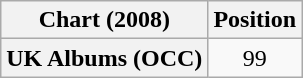<table class="wikitable plainrowheaders" style="text-align:center">
<tr>
<th scope="col">Chart (2008)</th>
<th scope="col">Position</th>
</tr>
<tr>
<th scope="row">UK Albums (OCC)</th>
<td>99</td>
</tr>
</table>
